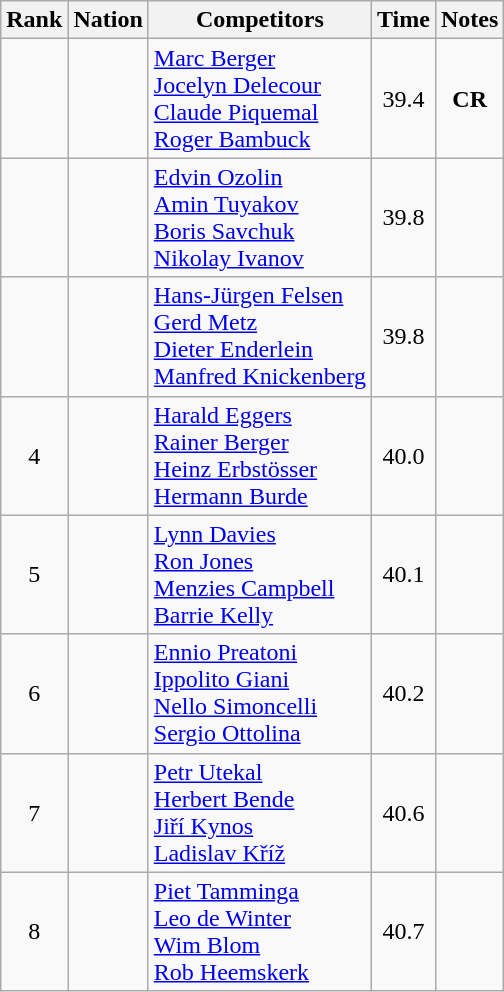<table class="wikitable sortable" style="text-align:center">
<tr>
<th>Rank</th>
<th>Nation</th>
<th>Competitors</th>
<th>Time</th>
<th>Notes</th>
</tr>
<tr>
<td></td>
<td align=left></td>
<td align=left><a href='#'>Marc Berger</a><br><a href='#'>Jocelyn Delecour</a><br><a href='#'>Claude Piquemal</a><br><a href='#'>Roger Bambuck</a></td>
<td>39.4</td>
<td><strong>CR</strong></td>
</tr>
<tr>
<td></td>
<td align=left></td>
<td align=left><a href='#'>Edvin Ozolin</a><br><a href='#'>Amin Tuyakov</a><br><a href='#'>Boris Savchuk</a><br><a href='#'>Nikolay Ivanov</a></td>
<td>39.8</td>
<td></td>
</tr>
<tr>
<td></td>
<td align=left></td>
<td align=left><a href='#'>Hans-Jürgen Felsen</a><br><a href='#'>Gerd Metz</a><br><a href='#'>Dieter Enderlein</a><br><a href='#'>Manfred Knickenberg</a></td>
<td>39.8</td>
<td></td>
</tr>
<tr>
<td>4</td>
<td align=left></td>
<td align=left><a href='#'>Harald Eggers</a><br><a href='#'>Rainer Berger</a><br><a href='#'>Heinz Erbstösser</a><br><a href='#'>Hermann Burde</a></td>
<td>40.0</td>
<td></td>
</tr>
<tr>
<td>5</td>
<td align=left></td>
<td align=left><a href='#'>Lynn Davies</a><br><a href='#'>Ron Jones</a><br><a href='#'>Menzies Campbell</a><br><a href='#'>Barrie Kelly</a></td>
<td>40.1</td>
<td></td>
</tr>
<tr>
<td>6</td>
<td align=left></td>
<td align=left><a href='#'>Ennio Preatoni</a><br><a href='#'>Ippolito Giani</a><br><a href='#'>Nello Simoncelli</a><br><a href='#'>Sergio Ottolina</a></td>
<td>40.2</td>
<td></td>
</tr>
<tr>
<td>7</td>
<td align=left></td>
<td align=left><a href='#'>Petr Utekal</a><br><a href='#'>Herbert Bende</a><br><a href='#'>Jiří Kynos</a><br><a href='#'>Ladislav Kříž</a></td>
<td>40.6</td>
<td></td>
</tr>
<tr>
<td>8</td>
<td align=left></td>
<td align=left><a href='#'>Piet Tamminga</a><br><a href='#'>Leo de Winter</a><br><a href='#'>Wim Blom</a><br><a href='#'>Rob Heemskerk</a></td>
<td>40.7</td>
<td></td>
</tr>
</table>
